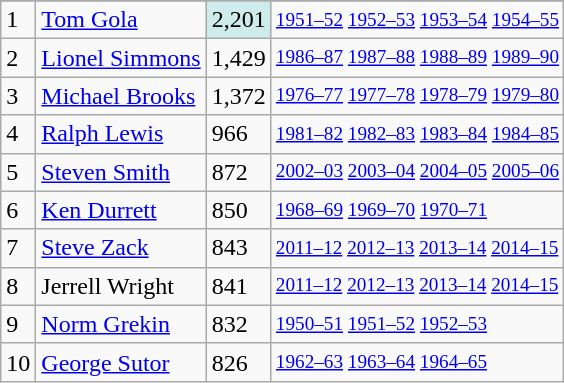<table class="wikitable">
<tr>
</tr>
<tr>
<td>1</td>
<td><a href='#'>Tom Gola</a></td>
<td style="background-color:#CFECEC">2,201</td>
<td style="font-size:80%;"><a href='#'>1951–52</a> <a href='#'>1952–53</a> <a href='#'>1953–54</a> <a href='#'>1954–55</a></td>
</tr>
<tr>
<td>2</td>
<td><a href='#'>Lionel Simmons</a></td>
<td>1,429</td>
<td style="font-size:80%;"><a href='#'>1986–87</a> <a href='#'>1987–88</a> <a href='#'>1988–89</a> <a href='#'>1989–90</a></td>
</tr>
<tr>
<td>3</td>
<td><a href='#'>Michael Brooks</a></td>
<td>1,372</td>
<td style="font-size:80%;"><a href='#'>1976–77</a> <a href='#'>1977–78</a> <a href='#'>1978–79</a> <a href='#'>1979–80</a></td>
</tr>
<tr>
<td>4</td>
<td><a href='#'>Ralph Lewis</a></td>
<td>966</td>
<td style="font-size:80%;"><a href='#'>1981–82</a> <a href='#'>1982–83</a> <a href='#'>1983–84</a> <a href='#'>1984–85</a></td>
</tr>
<tr>
<td>5</td>
<td><a href='#'>Steven Smith</a></td>
<td>872</td>
<td style="font-size:80%;"><a href='#'>2002–03</a> <a href='#'>2003–04</a> <a href='#'>2004–05</a> <a href='#'>2005–06</a></td>
</tr>
<tr>
<td>6</td>
<td><a href='#'>Ken Durrett</a></td>
<td>850</td>
<td style="font-size:80%;"><a href='#'>1968–69</a> <a href='#'>1969–70</a> <a href='#'>1970–71</a></td>
</tr>
<tr>
<td>7</td>
<td><a href='#'>Steve Zack</a></td>
<td>843</td>
<td style="font-size:80%;"><a href='#'>2011–12</a> <a href='#'>2012–13</a> <a href='#'>2013–14</a> <a href='#'>2014–15</a></td>
</tr>
<tr>
<td>8</td>
<td>Jerrell Wright</td>
<td>841</td>
<td style="font-size:80%;"><a href='#'>2011–12</a> <a href='#'>2012–13</a> <a href='#'>2013–14</a> <a href='#'>2014–15</a></td>
</tr>
<tr>
<td>9</td>
<td><a href='#'>Norm Grekin</a></td>
<td>832</td>
<td style="font-size:80%;"><a href='#'>1950–51</a> <a href='#'>1951–52</a> <a href='#'>1952–53</a></td>
</tr>
<tr>
<td>10</td>
<td><a href='#'>George Sutor</a></td>
<td>826</td>
<td style="font-size:80%;"><a href='#'>1962–63</a> <a href='#'>1963–64</a> <a href='#'>1964–65</a></td>
</tr>
</table>
